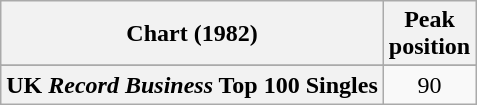<table class="wikitable plainrowheaders" style="text-align:center">
<tr>
<th>Chart (1982)</th>
<th>Peak<br>position</th>
</tr>
<tr>
</tr>
<tr>
</tr>
<tr>
<th scope="row">UK <em>Record Business</em> Top 100 Singles</th>
<td>90</td>
</tr>
</table>
